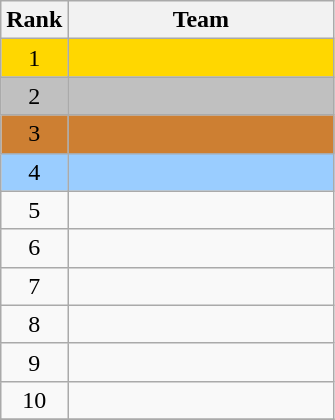<table class="wikitable">
<tr>
<th>Rank</th>
<th width=170>Team</th>
</tr>
<tr bgcolor=gold>
<td align=center>1</td>
<td></td>
</tr>
<tr bgcolor=silver>
<td align=center>2</td>
<td></td>
</tr>
<tr bgcolor=CD7F32>
<td align=center>3</td>
<td></td>
</tr>
<tr bgcolor=9acdff>
<td align=center>4</td>
<td></td>
</tr>
<tr>
<td align=center>5</td>
<td></td>
</tr>
<tr>
<td align=center>6</td>
<td></td>
</tr>
<tr>
<td align=center>7</td>
<td></td>
</tr>
<tr>
<td align=center>8</td>
<td></td>
</tr>
<tr>
<td align=center>9</td>
<td></td>
</tr>
<tr>
<td align=center>10</td>
<td></td>
</tr>
<tr>
</tr>
</table>
